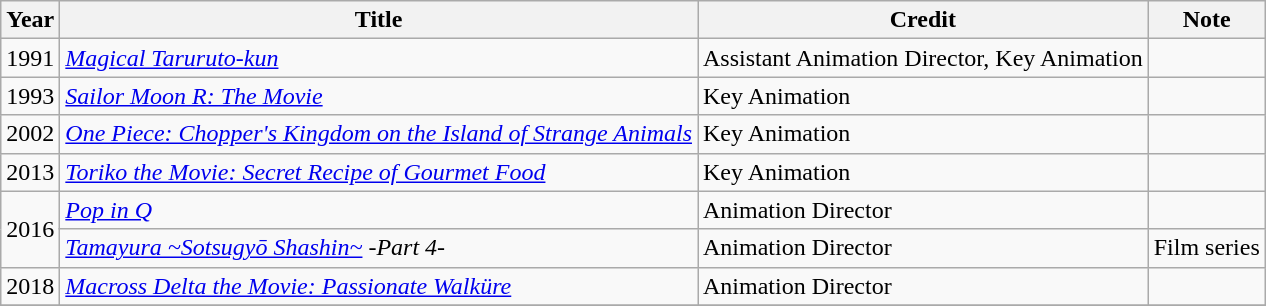<table class="wikitable">
<tr>
<th>Year</th>
<th>Title</th>
<th>Credit</th>
<th>Note</th>
</tr>
<tr>
<td>1991</td>
<td><em><a href='#'>Magical Taruruto-kun</a></em></td>
<td>Assistant Animation Director, Key Animation</td>
<td></td>
</tr>
<tr>
<td>1993</td>
<td><em><a href='#'>Sailor Moon R: The Movie</a></em></td>
<td>Key Animation</td>
<td></td>
</tr>
<tr>
<td>2002</td>
<td><em><a href='#'>One Piece: Chopper's Kingdom on the Island of Strange Animals</a></em></td>
<td>Key Animation</td>
<td></td>
</tr>
<tr>
<td>2013</td>
<td><em><a href='#'>Toriko the Movie: Secret Recipe of Gourmet Food</a></em></td>
<td>Key Animation</td>
<td></td>
</tr>
<tr>
<td rowspan="2">2016</td>
<td><em><a href='#'>Pop in Q</a></em></td>
<td>Animation Director</td>
<td></td>
</tr>
<tr>
<td><em><a href='#'>Tamayura ~Sotsugyō Shashin~</a> -Part 4-</em></td>
<td>Animation Director</td>
<td>Film series</td>
</tr>
<tr>
<td>2018</td>
<td><em><a href='#'>Macross Delta the Movie: Passionate Walküre</a></em></td>
<td>Animation Director</td>
<td></td>
</tr>
<tr>
</tr>
</table>
